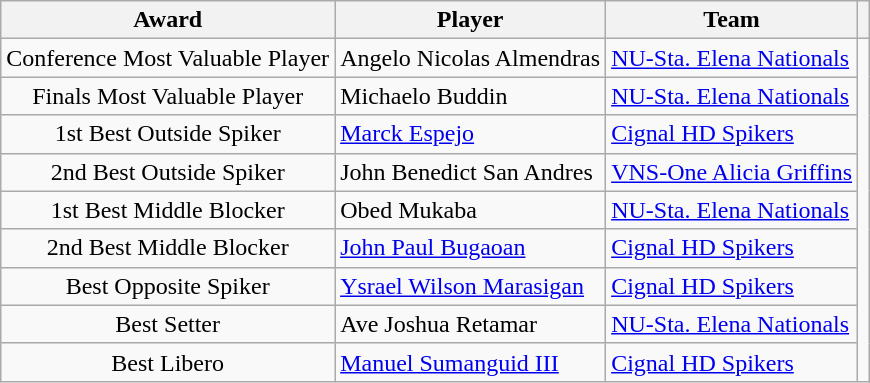<table class="wikitable">
<tr>
<th>Award</th>
<th>Player</th>
<th>Team</th>
<th></th>
</tr>
<tr>
<td style="text-align:center">Conference Most Valuable Player</td>
<td>Angelo Nicolas Almendras</td>
<td> <a href='#'>NU-Sta. Elena Nationals</a></td>
<td style="text-align:center" rowspan=9></td>
</tr>
<tr>
<td style="text-align:center">Finals Most Valuable Player</td>
<td>Michaelo Buddin</td>
<td> <a href='#'>NU-Sta. Elena Nationals</a></td>
</tr>
<tr>
<td style="text-align:center">1st Best Outside Spiker</td>
<td><a href='#'>Marck Espejo</a></td>
<td> <a href='#'>Cignal HD Spikers</a></td>
</tr>
<tr>
<td style="text-align:center">2nd Best Outside Spiker</td>
<td>John Benedict San Andres</td>
<td> <a href='#'>VNS-One Alicia Griffins</a></td>
</tr>
<tr>
<td style="text-align:center">1st Best Middle Blocker</td>
<td>Obed Mukaba</td>
<td> <a href='#'>NU-Sta. Elena Nationals</a></td>
</tr>
<tr>
<td style="text-align:center">2nd Best Middle Blocker</td>
<td><a href='#'>John Paul Bugaoan</a></td>
<td> <a href='#'>Cignal HD Spikers</a></td>
</tr>
<tr>
<td style="text-align:center">Best Opposite Spiker</td>
<td><a href='#'>Ysrael Wilson Marasigan</a></td>
<td> <a href='#'>Cignal HD Spikers</a></td>
</tr>
<tr>
<td style="text-align:center">Best Setter</td>
<td>Ave Joshua Retamar</td>
<td> <a href='#'>NU-Sta. Elena Nationals</a></td>
</tr>
<tr>
<td style="text-align:center">Best Libero</td>
<td><a href='#'>Manuel Sumanguid III</a></td>
<td> <a href='#'>Cignal HD Spikers</a></td>
</tr>
</table>
